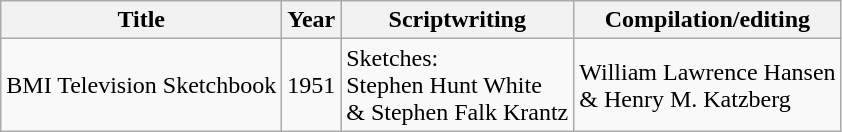<table class="wikitable">
<tr>
<th>Title</th>
<th>Year</th>
<th>Scriptwriting</th>
<th>Compilation/editing</th>
</tr>
<tr>
<td>BMI Television Sketchbook</td>
<td>1951</td>
<td>Sketches:<br>Stephen Hunt White<br>& Stephen Falk Krantz</td>
<td>William Lawrence Hansen<br>& Henry M. Katzberg</td>
</tr>
</table>
